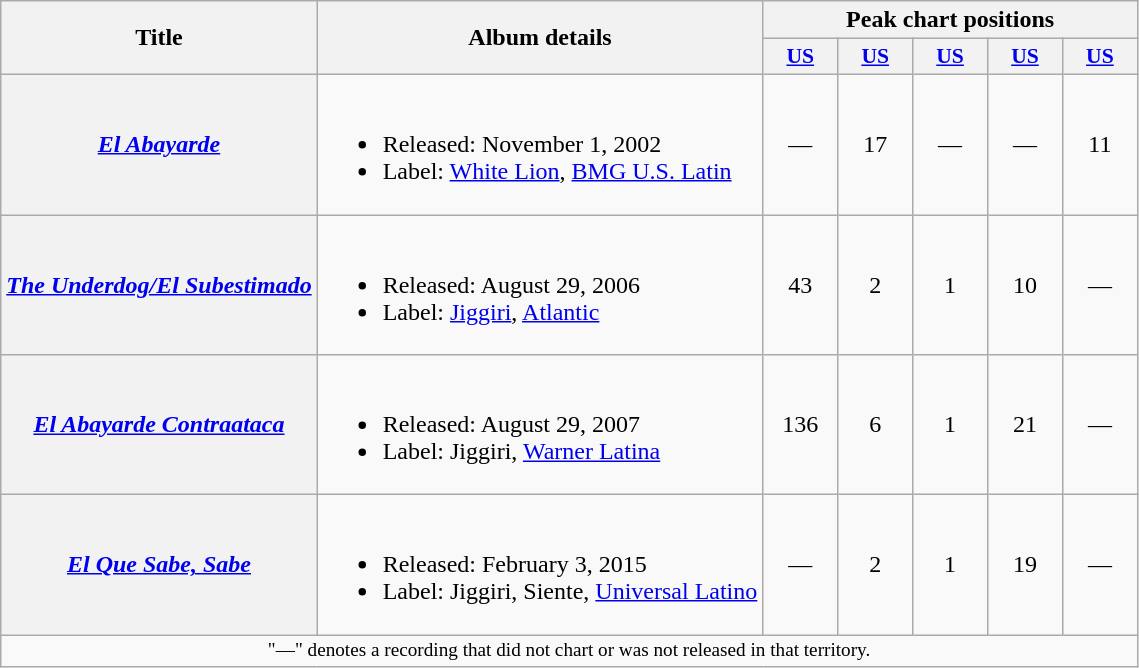<table class="wikitable plainrowheaders">
<tr>
<th rowspan="2">Title</th>
<th rowspan="2">Album details</th>
<th colspan="5">Peak chart positions</th>
</tr>
<tr>
<th style="width:3em; font-size:90%;"><a href='#'>US</a><br></th>
<th style="width:3em; font-size:90%;"><a href='#'>US </a><br></th>
<th style="width:3em; font-size:90%;"><a href='#'>US </a><br></th>
<th style="width:3em; font-size:90%;"><a href='#'>US </a><br></th>
<th style="width:3em; font-size:90%;"><a href='#'>US </a><br></th>
</tr>
<tr>
<th scope="row"><em><a href='#'>El Abayarde</a></em></th>
<td><br><ul><li>Released: November 1, 2002</li><li>Label: <a href='#'>White Lion</a>, <a href='#'>BMG U.S. Latin</a></li></ul></td>
<td align="center">—</td>
<td align="center">17</td>
<td align="center">—</td>
<td align="center">—</td>
<td align="center">11</td>
</tr>
<tr>
<th scope="row"><em><a href='#'>The Underdog/El Subestimado</a></em></th>
<td><br><ul><li>Released: August 29, 2006</li><li>Label: <a href='#'>Jiggiri</a>, <a href='#'>Atlantic</a></li></ul></td>
<td align="center">43</td>
<td align="center">2</td>
<td align="center">1</td>
<td align="center">10</td>
<td align="center">—</td>
</tr>
<tr>
<th scope="row"><em><a href='#'>El Abayarde Contraataca</a></em></th>
<td><br><ul><li>Released: August 29, 2007</li><li>Label: Jiggiri, <a href='#'>Warner Latina</a></li></ul></td>
<td align="center">136</td>
<td align="center">6</td>
<td align="center">1</td>
<td align="center">21</td>
<td align="center">—</td>
</tr>
<tr>
<th scope="row"><em><a href='#'>El Que Sabe, Sabe</a></em></th>
<td><br><ul><li>Released: February 3, 2015</li><li>Label: Jiggiri, Siente, <a href='#'>Universal Latino</a></li></ul></td>
<td align="center">—</td>
<td align="center">2</td>
<td align="center">1</td>
<td align="center">19</td>
<td align="center">—</td>
</tr>
<tr>
<td colspan="9" style="font-size:80%" align="center">"—" denotes a recording that did not chart or was not released in that territory.</td>
</tr>
</table>
